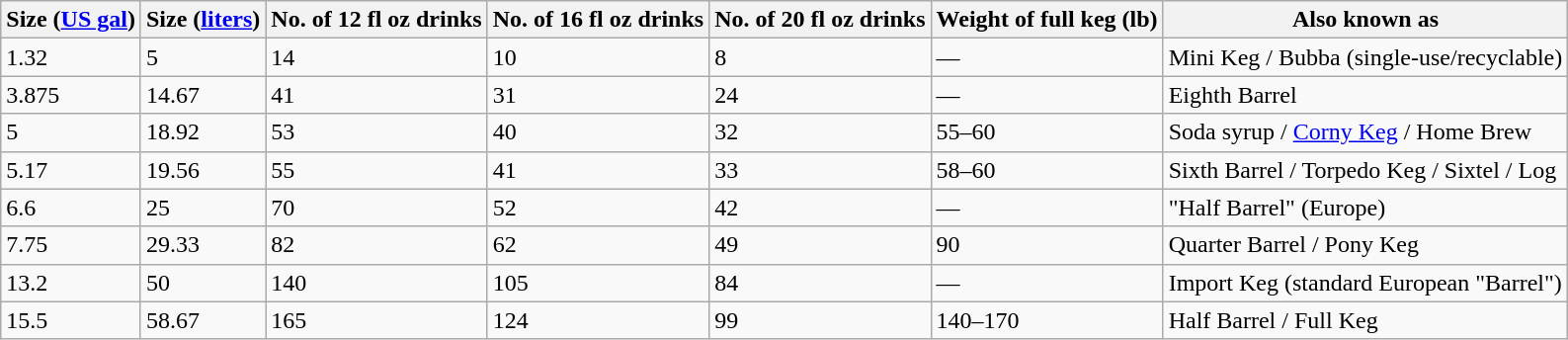<table class="wikitable">
<tr>
<th>Size (<a href='#'>US gal</a>)</th>
<th>Size (<a href='#'>liters</a>)</th>
<th>No. of 12 fl oz drinks</th>
<th>No. of 16 fl oz drinks</th>
<th>No. of 20 fl oz drinks</th>
<th>Weight of full keg (lb)</th>
<th>Also known as</th>
</tr>
<tr>
<td>1.32</td>
<td>5</td>
<td>14</td>
<td>10</td>
<td>8</td>
<td>—</td>
<td>Mini Keg / Bubba (single-use/recyclable)</td>
</tr>
<tr>
<td>3.875</td>
<td>14.67</td>
<td>41</td>
<td>31</td>
<td>24</td>
<td>—</td>
<td>Eighth Barrel</td>
</tr>
<tr>
<td>5</td>
<td>18.92</td>
<td>53</td>
<td>40</td>
<td>32</td>
<td>55–60</td>
<td>Soda syrup / <a href='#'>Corny Keg</a> / Home Brew</td>
</tr>
<tr>
<td>5.17</td>
<td>19.56</td>
<td>55</td>
<td>41</td>
<td>33</td>
<td>58–60</td>
<td>Sixth Barrel / Torpedo Keg / Sixtel / Log</td>
</tr>
<tr>
<td>6.6</td>
<td>25</td>
<td>70</td>
<td>52</td>
<td>42</td>
<td>—</td>
<td>"Half Barrel" (Europe)</td>
</tr>
<tr>
<td>7.75</td>
<td>29.33</td>
<td>82</td>
<td>62</td>
<td>49</td>
<td>90</td>
<td>Quarter Barrel / Pony Keg</td>
</tr>
<tr>
<td>13.2</td>
<td>50</td>
<td>140</td>
<td>105</td>
<td>84</td>
<td>—</td>
<td>Import Keg (standard European "Barrel")</td>
</tr>
<tr>
<td>15.5</td>
<td>58.67</td>
<td>165</td>
<td>124</td>
<td>99</td>
<td>140–170</td>
<td>Half Barrel / Full Keg</td>
</tr>
</table>
